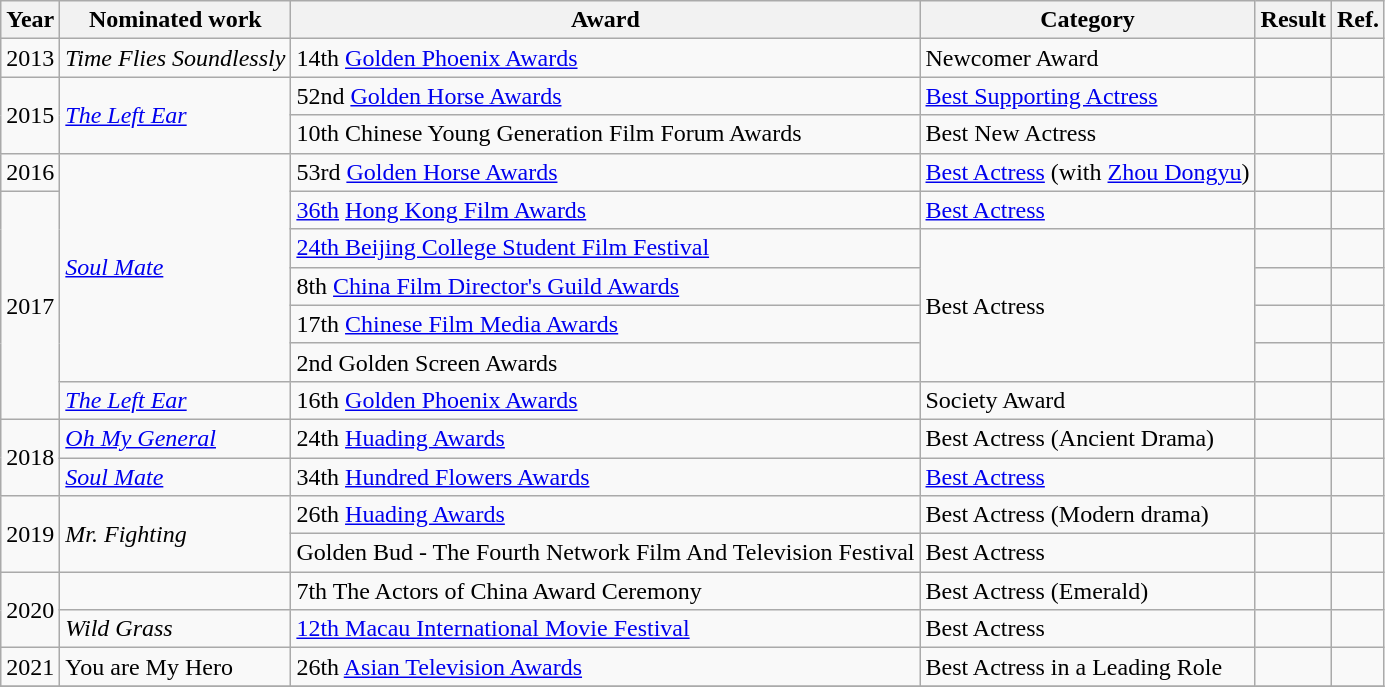<table class="wikitable sortable">
<tr>
<th>Year</th>
<th>Nominated work</th>
<th>Award</th>
<th>Category</th>
<th>Result</th>
<th>Ref.</th>
</tr>
<tr>
<td>2013</td>
<td><em>Time Flies Soundlessly</em></td>
<td>14th <a href='#'>Golden Phoenix Awards</a></td>
<td>Newcomer Award</td>
<td></td>
<td></td>
</tr>
<tr>
<td rowspan=2>2015</td>
<td rowspan=2><em><a href='#'>The Left Ear</a></em></td>
<td>52nd <a href='#'>Golden Horse Awards</a></td>
<td><a href='#'>Best Supporting Actress</a></td>
<td></td>
<td></td>
</tr>
<tr>
<td>10th Chinese Young Generation Film Forum Awards</td>
<td>Best New Actress</td>
<td></td>
<td></td>
</tr>
<tr>
<td>2016</td>
<td rowspan=6><em><a href='#'>Soul Mate</a></em></td>
<td>53rd <a href='#'>Golden Horse Awards</a></td>
<td><a href='#'>Best Actress</a> (with <a href='#'>Zhou Dongyu</a>)</td>
<td></td>
<td></td>
</tr>
<tr>
<td rowspan=6>2017</td>
<td><a href='#'>36th</a> <a href='#'>Hong Kong Film Awards</a></td>
<td><a href='#'>Best Actress</a></td>
<td></td>
<td></td>
</tr>
<tr>
<td><a href='#'>24th Beijing College Student Film Festival</a></td>
<td rowspan=4>Best Actress</td>
<td></td>
<td></td>
</tr>
<tr>
<td>8th <a href='#'>China Film Director's Guild Awards</a></td>
<td></td>
<td></td>
</tr>
<tr>
<td>17th <a href='#'>Chinese Film Media Awards</a></td>
<td></td>
<td></td>
</tr>
<tr>
<td>2nd Golden Screen Awards</td>
<td></td>
<td></td>
</tr>
<tr>
<td><em><a href='#'>The Left Ear</a></em></td>
<td>16th <a href='#'>Golden Phoenix Awards</a></td>
<td>Society Award</td>
<td></td>
<td></td>
</tr>
<tr>
<td rowspan=2>2018</td>
<td><em><a href='#'>Oh My General</a></em></td>
<td>24th <a href='#'>Huading Awards</a></td>
<td>Best Actress (Ancient Drama)</td>
<td></td>
<td></td>
</tr>
<tr>
<td><em><a href='#'>Soul Mate</a></em></td>
<td>34th <a href='#'>Hundred Flowers Awards</a></td>
<td><a href='#'>Best Actress</a></td>
<td></td>
<td></td>
</tr>
<tr>
<td rowspan=2>2019</td>
<td rowspan=2><em>Mr. Fighting</em></td>
<td>26th <a href='#'>Huading Awards</a></td>
<td>Best Actress (Modern drama)</td>
<td></td>
<td></td>
</tr>
<tr>
<td>Golden Bud - The Fourth Network Film And Television Festival</td>
<td>Best Actress</td>
<td></td>
<td></td>
</tr>
<tr>
<td rowspan=2>2020</td>
<td></td>
<td>7th The Actors of China Award Ceremony</td>
<td>Best Actress (Emerald)</td>
<td></td>
<td></td>
</tr>
<tr>
<td><em>Wild Grass</em></td>
<td><a href='#'>12th Macau International Movie Festival</a></td>
<td>Best Actress</td>
<td></td>
<td></td>
</tr>
<tr>
<td>2021</td>
<td>You are My Hero</td>
<td>26th <a href='#'>Asian Television Awards</a></td>
<td>Best Actress in a Leading Role</td>
<td></td>
<td></td>
</tr>
<tr>
</tr>
</table>
